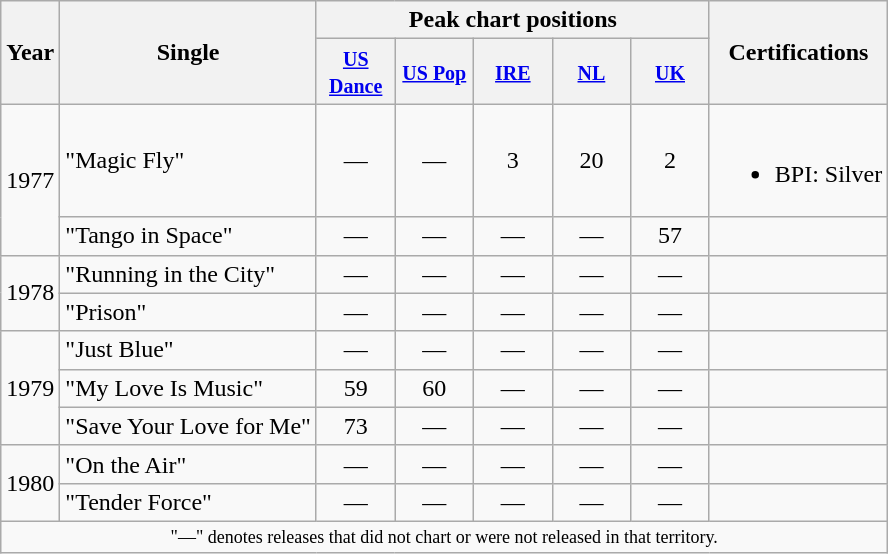<table class="wikitable">
<tr>
<th scope="col" rowspan="2">Year</th>
<th scope="col" rowspan="2">Single</th>
<th scope="col" colspan="5">Peak chart positions</th>
<th scope="col" rowspan="2">Certifications</th>
</tr>
<tr>
<th style="width:45px;"><small><a href='#'>US Dance</a></small><br></th>
<th style="width:45px;"><small><a href='#'>US Pop</a></small><br></th>
<th style="width:45px;"><small><a href='#'>IRE</a></small><br></th>
<th style="width:45px;"><small><a href='#'>NL</a></small><br></th>
<th style="width:45px;"><small><a href='#'>UK</a></small><br></th>
</tr>
<tr>
<td rowspan="2">1977</td>
<td>"Magic Fly"</td>
<td align=center>―</td>
<td align=center>―</td>
<td align=center>3</td>
<td align=center>20</td>
<td align=center>2</td>
<td><br><ul><li>BPI: Silver</li></ul></td>
</tr>
<tr>
<td>"Tango in Space"</td>
<td align=center>―</td>
<td align=center>―</td>
<td align=center>―</td>
<td align=center>―</td>
<td align=center>57<br></td>
<td></td>
</tr>
<tr>
<td rowspan="2">1978</td>
<td>"Running in the City"</td>
<td align=center>―</td>
<td align=center>―</td>
<td align=center>―</td>
<td align=center>―</td>
<td align=center>―</td>
<td></td>
</tr>
<tr>
<td>"Prison"</td>
<td align=center>―</td>
<td align=center>―</td>
<td align=center>―</td>
<td align=center>―</td>
<td align=center>―</td>
<td></td>
</tr>
<tr>
<td rowspan="3">1979</td>
<td>"Just Blue"</td>
<td align=center>―</td>
<td align=center>―</td>
<td align=center>―</td>
<td align=center>―</td>
<td align=center>―</td>
<td></td>
</tr>
<tr>
<td>"My Love Is Music"</td>
<td align=center>59</td>
<td align=center>60</td>
<td align=center>―</td>
<td align=center>―</td>
<td align=center>―</td>
<td></td>
</tr>
<tr>
<td>"Save Your Love for Me"</td>
<td align=center>73</td>
<td align=center>―</td>
<td align=center>―</td>
<td align=center>―</td>
<td align=center>―</td>
<td></td>
</tr>
<tr>
<td rowspan="2">1980</td>
<td>"On the Air"</td>
<td align=center>―</td>
<td align=center>―</td>
<td align=center>―</td>
<td align=center>―</td>
<td align=center>―</td>
<td></td>
</tr>
<tr>
<td>"Tender Force"</td>
<td align=center>―</td>
<td align=center>―</td>
<td align=center>―</td>
<td align=center>―</td>
<td align=center>―</td>
<td></td>
</tr>
<tr>
<td colspan="8" style="text-align:center; font-size:9pt;">"—" denotes releases that did not chart or were not released in that territory.</td>
</tr>
</table>
